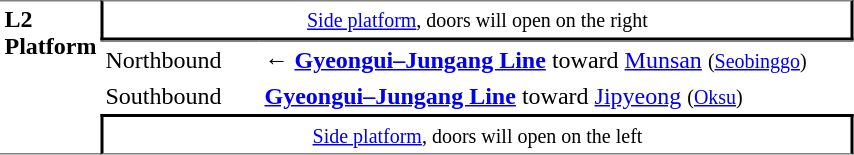<table table border=0 cellspacing=0 cellpadding=3>
<tr>
<td style="border-top:solid 1px gray;border-bottom:solid 1px gray;" width=50 rowspan=10 valign=top><strong>L2<br>Platform</strong></td>
<td style="border-top:solid 1px gray;border-right:solid 2px black;border-left:solid 2px black;border-bottom:solid 2px black;text-align:center;" colspan=2><small><a href='#'>Side platform</a>, doors will open on the right</small></td>
</tr>
<tr>
<td style="border-bottom:solid 0px gray;border-top:solid 1px gray;" width=100>Northbound</td>
<td style="border-bottom:solid 0px gray;border-top:solid 1px gray;" width=390>← <a href='#'><span><strong>Gyeongui–Jungang Line</strong></span></a> toward <a href='#'>Munsan</a> <small>(<a href='#'>Seobinggo</a>)</small></td>
</tr>
<tr>
<td>Southbound</td>
<td> <a href='#'><span><strong>Gyeongui–Jungang Line</strong></span></a> toward <a href='#'>Jipyeong</a> <small>(<a href='#'>Oksu</a>)</small></td>
</tr>
<tr>
<td style="border-top:solid 2px black;border-right:solid 2px black;border-left:solid 2px black;border-bottom:solid 1px gray;text-align:center;" colspan=2><small><a href='#'>Side platform</a>, doors will open on the left</small></td>
</tr>
</table>
